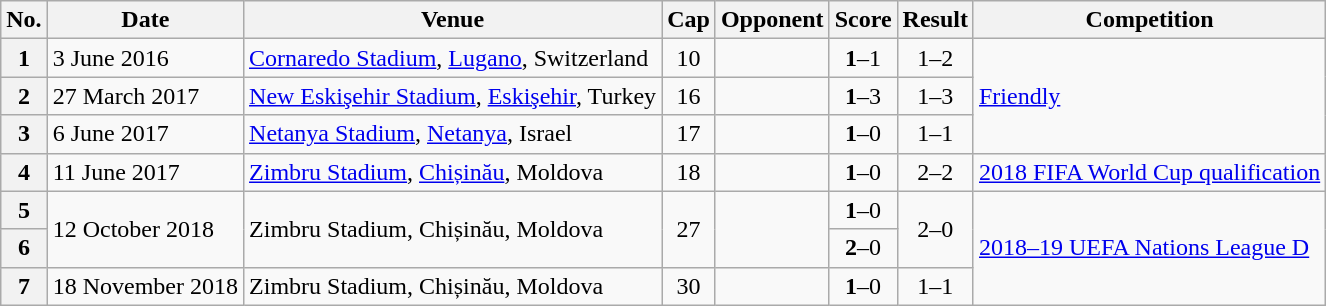<table class="wikitable sortable plainrowheaders">
<tr>
<th scope=col>No.</th>
<th scope=col data-sort-type=date>Date</th>
<th scope=col>Venue</th>
<th scope=col>Cap</th>
<th scope=col>Opponent</th>
<th scope=col>Score</th>
<th scope=col>Result</th>
<th scope=col>Competition</th>
</tr>
<tr>
<th scope=row>1</th>
<td>3 June 2016</td>
<td><a href='#'>Cornaredo Stadium</a>, <a href='#'>Lugano</a>, Switzerland</td>
<td align=center>10</td>
<td></td>
<td align=center><strong>1</strong>–1</td>
<td align=center>1–2</td>
<td rowspan=3><a href='#'>Friendly</a></td>
</tr>
<tr>
<th scope=row>2</th>
<td>27 March 2017</td>
<td><a href='#'>New Eskişehir Stadium</a>, <a href='#'>Eskişehir</a>, Turkey</td>
<td align=center>16</td>
<td></td>
<td align=center><strong>1</strong>–3</td>
<td align=center>1–3</td>
</tr>
<tr>
<th scope=row>3</th>
<td>6 June 2017</td>
<td><a href='#'>Netanya Stadium</a>, <a href='#'>Netanya</a>, Israel</td>
<td align=center>17</td>
<td></td>
<td align=center><strong>1</strong>–0</td>
<td align=center>1–1</td>
</tr>
<tr>
<th scope=row>4</th>
<td>11 June 2017</td>
<td><a href='#'>Zimbru Stadium</a>, <a href='#'>Chișinău</a>, Moldova</td>
<td align=center>18</td>
<td></td>
<td align=center><strong>1</strong>–0</td>
<td align=center>2–2</td>
<td><a href='#'>2018 FIFA World Cup qualification</a></td>
</tr>
<tr>
<th scope=row>5</th>
<td rowspan=2>12 October 2018</td>
<td rowspan=2>Zimbru Stadium, Chișinău, Moldova</td>
<td rowspan=2 align=center>27</td>
<td rowspan=2></td>
<td align=center><strong>1</strong>–0</td>
<td rowspan=2 align=center>2–0</td>
<td rowspan=3><a href='#'>2018–19 UEFA Nations League D</a></td>
</tr>
<tr>
<th scope=row>6</th>
<td align=center><strong>2</strong>–0</td>
</tr>
<tr>
<th scope=row>7</th>
<td>18 November 2018</td>
<td>Zimbru Stadium, Chișinău, Moldova</td>
<td align=center>30</td>
<td></td>
<td align=center><strong>1</strong>–0</td>
<td align=center>1–1</td>
</tr>
</table>
